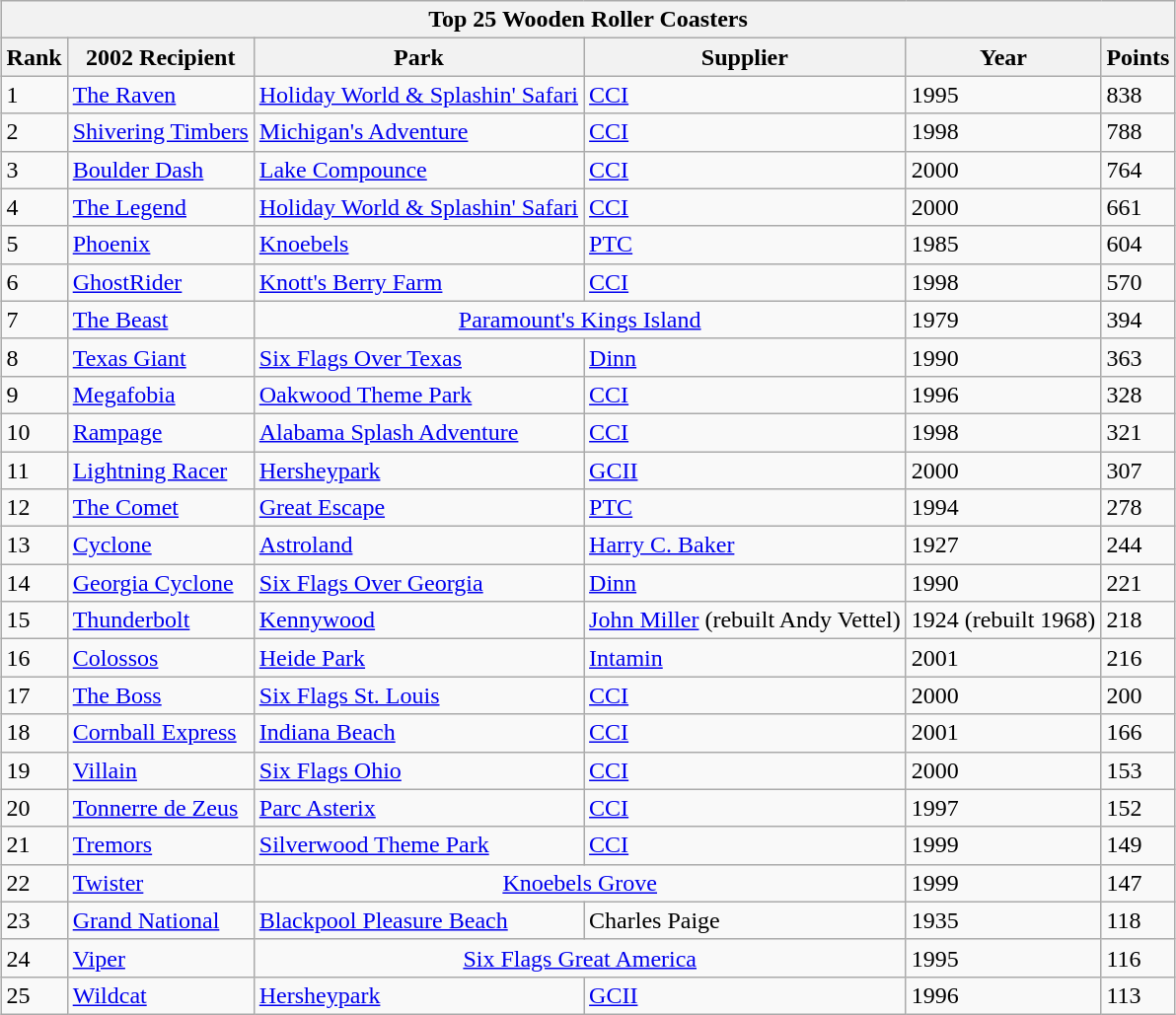<table class="wikitable" style="margin:1em auto;">
<tr>
<th colspan="500"><strong>Top 25 Wooden Roller Coasters</strong></th>
</tr>
<tr>
<th>Rank</th>
<th>2002 Recipient</th>
<th>Park</th>
<th>Supplier</th>
<th>Year</th>
<th>Points</th>
</tr>
<tr>
<td>1</td>
<td><a href='#'>The Raven</a></td>
<td><a href='#'>Holiday World & Splashin' Safari</a></td>
<td><a href='#'>CCI</a></td>
<td>1995</td>
<td>838</td>
</tr>
<tr>
<td>2</td>
<td><a href='#'>Shivering Timbers</a></td>
<td><a href='#'>Michigan's Adventure</a></td>
<td><a href='#'>CCI</a></td>
<td>1998</td>
<td>788</td>
</tr>
<tr>
<td>3</td>
<td><a href='#'>Boulder Dash</a></td>
<td><a href='#'>Lake Compounce</a></td>
<td><a href='#'>CCI</a></td>
<td>2000</td>
<td>764</td>
</tr>
<tr>
<td>4</td>
<td><a href='#'>The Legend</a></td>
<td><a href='#'>Holiday World & Splashin' Safari</a></td>
<td><a href='#'>CCI</a></td>
<td>2000</td>
<td>661</td>
</tr>
<tr>
<td>5</td>
<td><a href='#'>Phoenix</a></td>
<td><a href='#'>Knoebels</a></td>
<td><a href='#'>PTC</a></td>
<td>1985</td>
<td>604</td>
</tr>
<tr>
<td>6</td>
<td><a href='#'>GhostRider</a></td>
<td><a href='#'>Knott's Berry Farm</a></td>
<td><a href='#'>CCI</a></td>
<td>1998</td>
<td>570</td>
</tr>
<tr>
<td>7</td>
<td><a href='#'>The Beast</a></td>
<td colspan="2" style="text-align:center;"><a href='#'>Paramount's Kings Island</a></td>
<td>1979</td>
<td>394</td>
</tr>
<tr>
<td>8</td>
<td><a href='#'>Texas Giant</a></td>
<td><a href='#'>Six Flags Over Texas</a></td>
<td><a href='#'>Dinn</a></td>
<td>1990</td>
<td>363</td>
</tr>
<tr>
<td>9</td>
<td><a href='#'>Megafobia</a></td>
<td><a href='#'>Oakwood Theme Park</a></td>
<td><a href='#'>CCI</a></td>
<td>1996</td>
<td>328</td>
</tr>
<tr>
<td>10</td>
<td><a href='#'>Rampage</a></td>
<td><a href='#'>Alabama Splash Adventure</a></td>
<td><a href='#'>CCI</a></td>
<td>1998</td>
<td>321</td>
</tr>
<tr>
<td>11</td>
<td><a href='#'>Lightning Racer</a></td>
<td><a href='#'>Hersheypark</a></td>
<td><a href='#'>GCII</a></td>
<td>2000</td>
<td>307</td>
</tr>
<tr>
<td>12</td>
<td><a href='#'>The Comet</a></td>
<td><a href='#'>Great Escape</a></td>
<td><a href='#'>PTC</a></td>
<td>1994</td>
<td>278</td>
</tr>
<tr>
<td>13</td>
<td><a href='#'>Cyclone</a></td>
<td><a href='#'>Astroland</a></td>
<td><a href='#'>Harry C. Baker</a></td>
<td>1927</td>
<td>244</td>
</tr>
<tr>
<td>14</td>
<td><a href='#'>Georgia Cyclone</a></td>
<td><a href='#'>Six Flags Over Georgia</a></td>
<td><a href='#'>Dinn</a></td>
<td>1990</td>
<td>221</td>
</tr>
<tr>
<td>15</td>
<td><a href='#'>Thunderbolt</a></td>
<td><a href='#'>Kennywood</a></td>
<td><a href='#'>John Miller</a> (rebuilt Andy Vettel)</td>
<td>1924 (rebuilt 1968)</td>
<td>218</td>
</tr>
<tr>
<td>16</td>
<td><a href='#'>Colossos</a></td>
<td><a href='#'>Heide Park</a></td>
<td><a href='#'>Intamin</a></td>
<td>2001</td>
<td>216</td>
</tr>
<tr>
<td>17</td>
<td><a href='#'>The Boss</a></td>
<td><a href='#'>Six Flags St. Louis</a></td>
<td><a href='#'>CCI</a></td>
<td>2000</td>
<td>200</td>
</tr>
<tr>
<td>18</td>
<td><a href='#'>Cornball Express</a></td>
<td><a href='#'>Indiana Beach</a></td>
<td><a href='#'>CCI</a></td>
<td>2001</td>
<td>166</td>
</tr>
<tr>
<td>19</td>
<td><a href='#'>Villain</a></td>
<td><a href='#'>Six Flags Ohio</a></td>
<td><a href='#'>CCI</a></td>
<td>2000</td>
<td>153</td>
</tr>
<tr>
<td>20</td>
<td><a href='#'>Tonnerre de Zeus</a></td>
<td><a href='#'>Parc Asterix</a></td>
<td><a href='#'>CCI</a></td>
<td>1997</td>
<td>152</td>
</tr>
<tr>
<td>21</td>
<td><a href='#'>Tremors</a></td>
<td><a href='#'>Silverwood Theme Park</a></td>
<td><a href='#'>CCI</a></td>
<td>1999</td>
<td>149</td>
</tr>
<tr>
<td>22</td>
<td><a href='#'>Twister</a></td>
<td colspan="2" style="text-align:center;"><a href='#'>Knoebels Grove</a></td>
<td>1999</td>
<td>147</td>
</tr>
<tr>
<td>23</td>
<td><a href='#'>Grand National</a></td>
<td><a href='#'>Blackpool Pleasure Beach</a></td>
<td>Charles Paige</td>
<td>1935</td>
<td>118</td>
</tr>
<tr>
<td>24</td>
<td><a href='#'>Viper</a></td>
<td colspan="2" style="text-align:center;"><a href='#'>Six Flags Great America</a></td>
<td>1995</td>
<td>116</td>
</tr>
<tr>
<td>25</td>
<td><a href='#'>Wildcat</a></td>
<td><a href='#'>Hersheypark</a></td>
<td><a href='#'>GCII</a></td>
<td>1996</td>
<td>113</td>
</tr>
</table>
